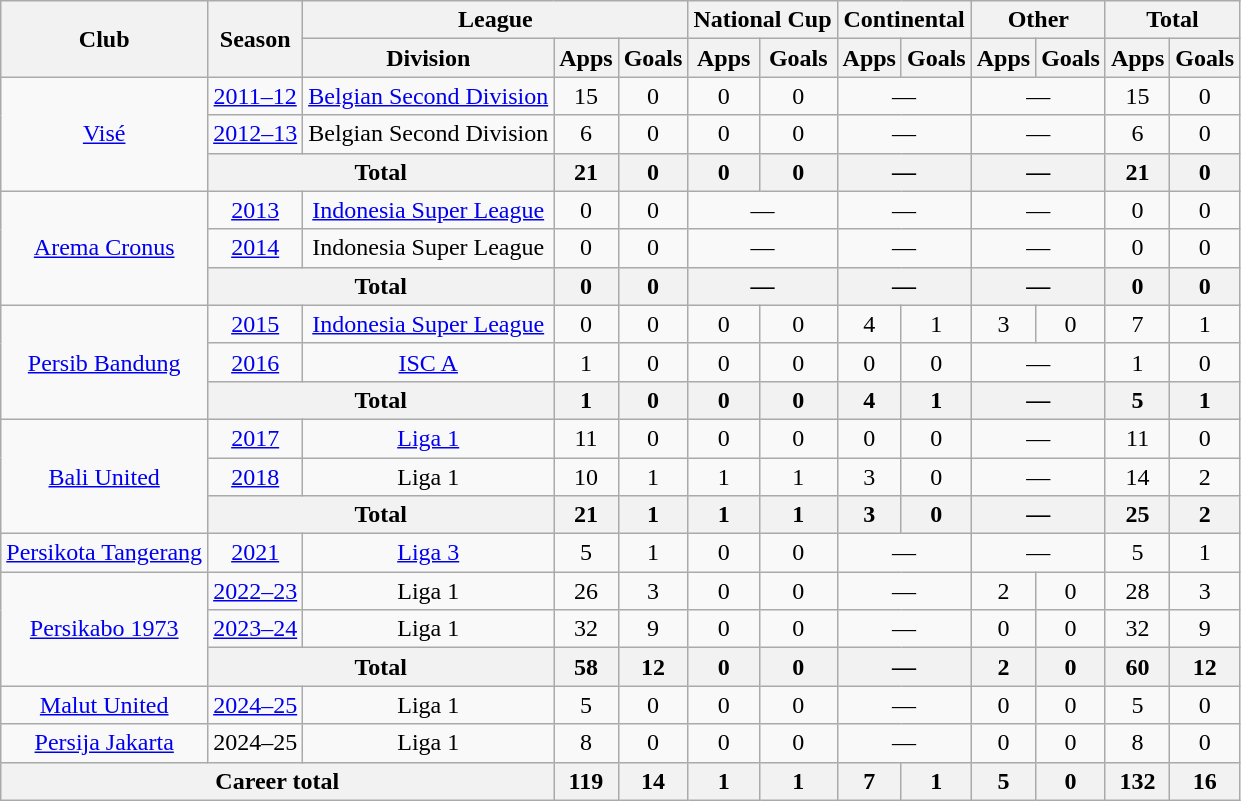<table class="wikitable" style="text-align: center;">
<tr>
<th rowspan="2">Club</th>
<th rowspan="2">Season</th>
<th colspan="3">League</th>
<th colspan="2">National Cup</th>
<th colspan="2">Continental</th>
<th colspan="2">Other</th>
<th colspan="2">Total</th>
</tr>
<tr>
<th>Division</th>
<th>Apps</th>
<th>Goals</th>
<th>Apps</th>
<th>Goals</th>
<th>Apps</th>
<th>Goals</th>
<th>Apps</th>
<th>Goals</th>
<th>Apps</th>
<th>Goals</th>
</tr>
<tr>
<td rowspan=3><a href='#'>Visé</a></td>
<td><a href='#'>2011–12</a></td>
<td rowspan=1><a href='#'>Belgian Second Division</a></td>
<td>15</td>
<td>0</td>
<td>0</td>
<td>0</td>
<td colspan="2">—</td>
<td colspan="2">—</td>
<td>15</td>
<td>0</td>
</tr>
<tr>
<td><a href='#'>2012–13</a></td>
<td rowspan=1>Belgian Second Division</td>
<td>6</td>
<td>0</td>
<td>0</td>
<td>0</td>
<td colspan="2">—</td>
<td colspan="2">—</td>
<td>6</td>
<td>0</td>
</tr>
<tr>
<th colspan="2">Total</th>
<th>21</th>
<th>0</th>
<th>0</th>
<th>0</th>
<th colspan="2">—</th>
<th colspan="2">—</th>
<th>21</th>
<th>0</th>
</tr>
<tr>
<td rowspan=3><a href='#'>Arema Cronus</a></td>
<td><a href='#'>2013</a></td>
<td rowspan=1><a href='#'>Indonesia Super League</a></td>
<td>0</td>
<td>0</td>
<td colspan="2">—</td>
<td colspan="2">—</td>
<td colspan="2">—</td>
<td>0</td>
<td>0</td>
</tr>
<tr>
<td><a href='#'>2014</a></td>
<td rowspan=1>Indonesia Super League</td>
<td>0</td>
<td>0</td>
<td colspan="2">—</td>
<td colspan="2">—</td>
<td colspan="2">—</td>
<td>0</td>
<td>0</td>
</tr>
<tr>
<th colspan="2">Total</th>
<th>0</th>
<th>0</th>
<th colspan="2">—</th>
<th colspan="2">—</th>
<th colspan="2">—</th>
<th>0</th>
<th>0</th>
</tr>
<tr>
<td rowspan=3><a href='#'>Persib Bandung</a></td>
<td><a href='#'>2015</a></td>
<td><a href='#'>Indonesia Super League</a></td>
<td>0</td>
<td>0</td>
<td>0</td>
<td>0</td>
<td>4</td>
<td>1</td>
<td>3</td>
<td>0</td>
<td>7</td>
<td>1</td>
</tr>
<tr>
<td><a href='#'>2016</a></td>
<td><a href='#'>ISC A</a></td>
<td>1</td>
<td>0</td>
<td>0</td>
<td>0</td>
<td>0</td>
<td>0</td>
<td colspan="2">—</td>
<td>1</td>
<td>0</td>
</tr>
<tr>
<th colspan="2">Total</th>
<th>1</th>
<th>0</th>
<th>0</th>
<th>0</th>
<th>4</th>
<th>1</th>
<th colspan="2">—</th>
<th>5</th>
<th>1</th>
</tr>
<tr>
<td rowspan=3><a href='#'>Bali United</a></td>
<td><a href='#'>2017</a></td>
<td rowspan=1><a href='#'>Liga 1</a></td>
<td>11</td>
<td>0</td>
<td>0</td>
<td>0</td>
<td>0</td>
<td>0</td>
<td colspan="2">—</td>
<td>11</td>
<td>0</td>
</tr>
<tr>
<td><a href='#'>2018</a></td>
<td rowspan=1>Liga 1</td>
<td>10</td>
<td>1</td>
<td>1</td>
<td>1</td>
<td>3</td>
<td>0</td>
<td colspan="2">—</td>
<td>14</td>
<td>2</td>
</tr>
<tr>
<th colspan="2">Total</th>
<th>21</th>
<th>1</th>
<th>1</th>
<th>1</th>
<th>3</th>
<th>0</th>
<th colspan="2">—</th>
<th>25</th>
<th>2</th>
</tr>
<tr>
<td rowspan=1><a href='#'>Persikota Tangerang</a></td>
<td><a href='#'>2021</a></td>
<td rowspan=1><a href='#'>Liga 3</a></td>
<td>5</td>
<td>1</td>
<td>0</td>
<td>0</td>
<td colspan="2">—</td>
<td colspan="2">—</td>
<td>5</td>
<td>1</td>
</tr>
<tr>
<td rowspan=3><a href='#'>Persikabo 1973</a></td>
<td><a href='#'>2022–23</a></td>
<td rowspan=1>Liga 1</td>
<td>26</td>
<td>3</td>
<td>0</td>
<td>0</td>
<td colspan="2">—</td>
<td>2</td>
<td>0</td>
<td>28</td>
<td>3</td>
</tr>
<tr>
<td><a href='#'>2023–24</a></td>
<td rowspan=1>Liga 1</td>
<td>32</td>
<td>9</td>
<td>0</td>
<td>0</td>
<td colspan="2">—</td>
<td>0</td>
<td>0</td>
<td>32</td>
<td>9</td>
</tr>
<tr>
<th colspan="2">Total</th>
<th>58</th>
<th>12</th>
<th>0</th>
<th>0</th>
<th colspan="2">—</th>
<th>2</th>
<th>0</th>
<th>60</th>
<th>12</th>
</tr>
<tr>
<td rowspan=1><a href='#'>Malut United</a></td>
<td><a href='#'>2024–25</a></td>
<td rowspan=1>Liga 1</td>
<td>5</td>
<td>0</td>
<td>0</td>
<td>0</td>
<td colspan="2">—</td>
<td>0</td>
<td>0</td>
<td>5</td>
<td>0</td>
</tr>
<tr>
<td rowspan=1><a href='#'>Persija Jakarta</a></td>
<td>2024–25</td>
<td rowspan=1>Liga 1</td>
<td>8</td>
<td>0</td>
<td>0</td>
<td>0</td>
<td colspan="2">—</td>
<td>0</td>
<td>0</td>
<td>8</td>
<td>0</td>
</tr>
<tr>
<th colspan="3">Career total</th>
<th>119</th>
<th>14</th>
<th>1</th>
<th>1</th>
<th>7</th>
<th>1</th>
<th>5</th>
<th>0</th>
<th>132</th>
<th>16</th>
</tr>
</table>
